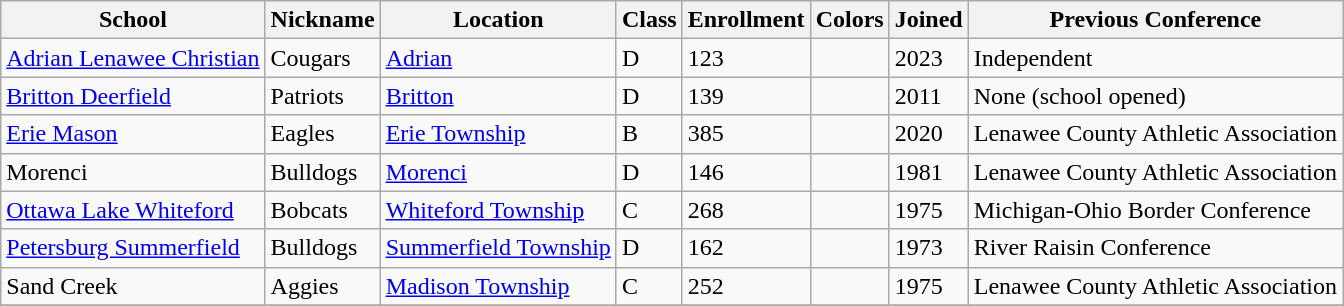<table class="wikitable sortable">
<tr>
<th>School</th>
<th>Nickname</th>
<th>Location</th>
<th>Class</th>
<th>Enrollment</th>
<th>Colors</th>
<th>Joined</th>
<th>Previous Conference</th>
</tr>
<tr>
<td><a href='#'>Adrian Lenawee Christian</a></td>
<td>Cougars</td>
<td><a href='#'>Adrian</a></td>
<td>D</td>
<td>123</td>
<td>  </td>
<td>2023</td>
<td>Independent</td>
</tr>
<tr>
<td><a href='#'>Britton Deerfield</a></td>
<td>Patriots</td>
<td><a href='#'>Britton</a></td>
<td>D</td>
<td>139</td>
<td>  </td>
<td>2011</td>
<td>None (school opened)</td>
</tr>
<tr>
<td><a href='#'>Erie Mason</a></td>
<td>Eagles</td>
<td><a href='#'>Erie Township</a></td>
<td>B</td>
<td>385</td>
<td> </td>
<td>2020</td>
<td>Lenawee County Athletic Association</td>
</tr>
<tr>
<td>Morenci</td>
<td>Bulldogs</td>
<td><a href='#'>Morenci</a></td>
<td>D</td>
<td>146</td>
<td> </td>
<td>1981</td>
<td>Lenawee County Athletic Association</td>
</tr>
<tr>
<td><a href='#'>Ottawa Lake Whiteford</a></td>
<td>Bobcats</td>
<td><a href='#'>Whiteford Township</a></td>
<td>C</td>
<td>268</td>
<td> </td>
<td>1975</td>
<td>Michigan-Ohio Border Conference</td>
</tr>
<tr>
<td><a href='#'>Petersburg Summerfield</a></td>
<td>Bulldogs</td>
<td><a href='#'>Summerfield Township</a></td>
<td>D</td>
<td>162</td>
<td> </td>
<td>1973</td>
<td>River Raisin Conference</td>
</tr>
<tr>
<td>Sand Creek</td>
<td>Aggies</td>
<td><a href='#'>Madison Township</a></td>
<td>C</td>
<td>252</td>
<td> </td>
<td>1975</td>
<td>Lenawee County Athletic Association</td>
</tr>
<tr>
</tr>
</table>
